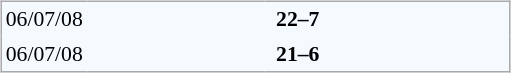<table width="100%" align=center>
<tr>
<td valign="top" width="50%"><br><table align=center cellpadding="3" cellspacing="0" style="background: #F5FAFF; border: 1px #aaa solid; border-collapse:collapse; font-size:95%;" width=340>
<tr style=font-size:95%>
<td align=center width=40>06/07/08</td>
<td width=120 align=right></td>
<td align=center width=40><strong>22–7</strong></td>
<td width=120></td>
</tr>
<tr style=font-size:95%>
<td align=center>06/07/08</td>
<td align=right></td>
<td align=center><strong>21–6</strong></td>
<td></td>
</tr>
</table>
</td>
<td valign="top" width="50%"><br><table align=center cellpadding="3" cellspacing="0" width=340>
</table>
</td>
</tr>
</table>
